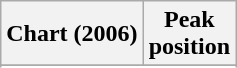<table class="wikitable sortable plainrowheaders" style="text-align:center">
<tr>
<th scope="col">Chart (2006)</th>
<th scope="col">Peak<br> position</th>
</tr>
<tr>
</tr>
<tr>
</tr>
<tr>
</tr>
</table>
